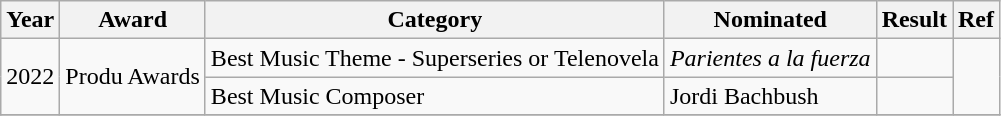<table class="wikitable plainrowheaders">
<tr>
<th scope="col">Year</th>
<th scope="col">Award</th>
<th scope="col">Category</th>
<th scope="col">Nominated</th>
<th scope="col">Result</th>
<th scope="col">Ref</th>
</tr>
<tr>
<td rowspan="2">2022</td>
<td rowspan="2">Produ Awards</td>
<td>Best Music Theme - Superseries or Telenovela</td>
<td><em>Parientes a la fuerza</em></td>
<td></td>
<td align="center" rowspan="2"></td>
</tr>
<tr>
<td>Best Music Composer</td>
<td>Jordi Bachbush</td>
<td></td>
</tr>
<tr>
</tr>
</table>
